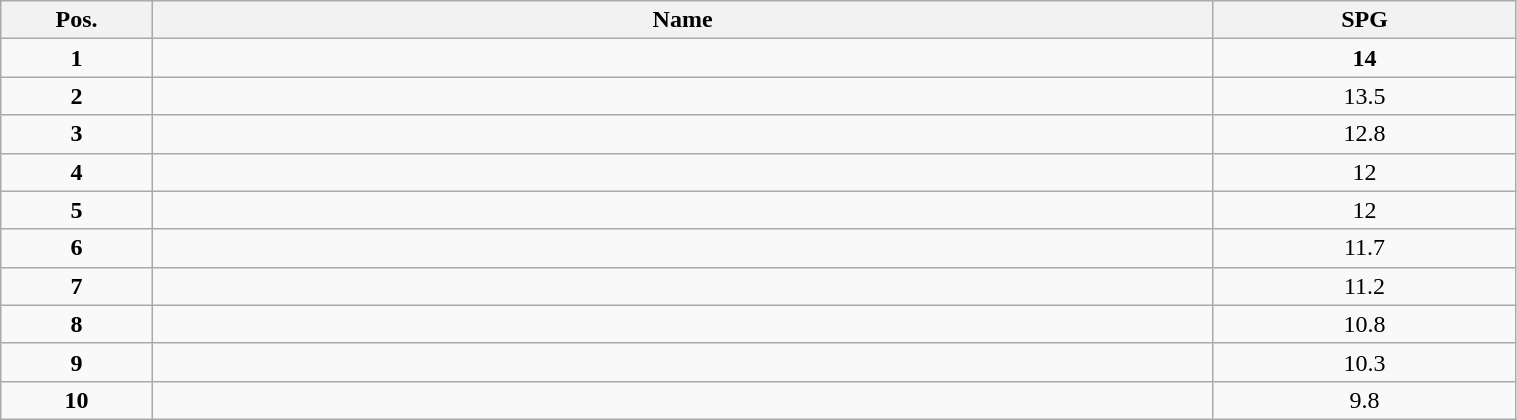<table class="wikitable" style="width:80%;">
<tr>
<th style="width:10%;">Pos.</th>
<th style="width:70%;">Name</th>
<th style="width:20%;">SPG</th>
</tr>
<tr>
<td align=center><strong>1</strong></td>
<td><strong></strong></td>
<td align=center><strong>14</strong></td>
</tr>
<tr>
<td align=center><strong>2</strong></td>
<td></td>
<td align=center>13.5</td>
</tr>
<tr>
<td align=center><strong>3</strong></td>
<td></td>
<td align=center>12.8</td>
</tr>
<tr>
<td align=center><strong>4</strong></td>
<td></td>
<td align=center>12</td>
</tr>
<tr>
<td align=center><strong>5</strong></td>
<td></td>
<td align=center>12</td>
</tr>
<tr>
<td align=center><strong>6</strong></td>
<td></td>
<td align=center>11.7</td>
</tr>
<tr>
<td align=center><strong>7</strong></td>
<td></td>
<td align=center>11.2</td>
</tr>
<tr>
<td align=center><strong>8</strong></td>
<td></td>
<td align=center>10.8</td>
</tr>
<tr>
<td align=center><strong>9</strong></td>
<td></td>
<td align=center>10.3</td>
</tr>
<tr>
<td align=center><strong>10</strong></td>
<td></td>
<td align=center>9.8</td>
</tr>
</table>
